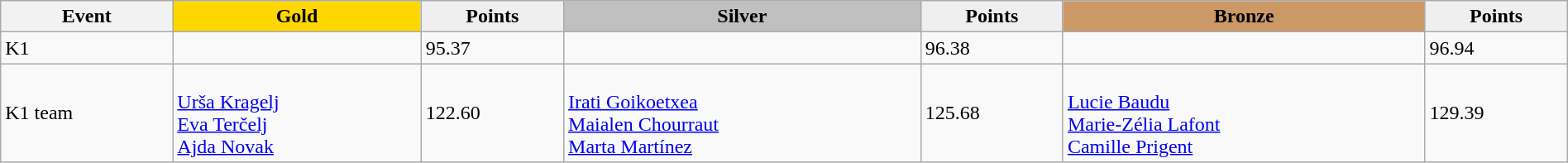<table class="wikitable" width="100%">
<tr>
<th>Event</th>
<td align="center" bgcolor="gold"><strong>Gold</strong></td>
<td align="center" bgcolor="EFEFEF"><strong>Points</strong></td>
<td align="center" bgcolor="silver"><strong>Silver</strong></td>
<td align="center" bgcolor="EFEFEF"><strong>Points</strong></td>
<td align="center" bgcolor="CC9966"><strong>Bronze</strong></td>
<td align="center" bgcolor="EFEFEF"><strong>Points</strong></td>
</tr>
<tr>
<td>K1</td>
<td></td>
<td>95.37</td>
<td></td>
<td>96.38</td>
<td></td>
<td>96.94</td>
</tr>
<tr>
<td>K1 team</td>
<td><br><a href='#'>Urša Kragelj</a><br><a href='#'>Eva Terčelj</a><br><a href='#'>Ajda Novak</a></td>
<td>122.60</td>
<td><br><a href='#'>Irati Goikoetxea</a><br><a href='#'>Maialen Chourraut</a><br><a href='#'>Marta Martínez</a></td>
<td>125.68</td>
<td><br><a href='#'>Lucie Baudu</a><br><a href='#'>Marie-Zélia Lafont</a><br><a href='#'>Camille Prigent</a></td>
<td>129.39</td>
</tr>
</table>
